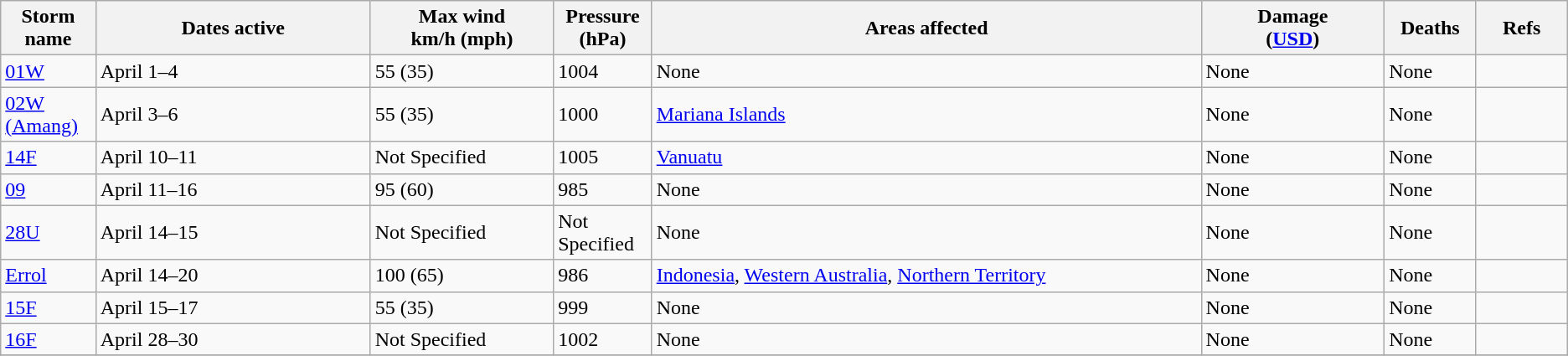<table class="wikitable sortable">
<tr>
<th width="5%">Storm name</th>
<th width="15%">Dates active</th>
<th width="10%">Max wind<br>km/h (mph)</th>
<th width="5%">Pressure<br>(hPa)</th>
<th width="30%">Areas affected</th>
<th width="10%">Damage<br>(<a href='#'>USD</a>)</th>
<th width="5%">Deaths</th>
<th width="5%">Refs</th>
</tr>
<tr>
<td><a href='#'>01W</a></td>
<td>April 1–4</td>
<td>55 (35)</td>
<td>1004</td>
<td>None</td>
<td>None</td>
<td>None</td>
<td></td>
</tr>
<tr>
<td><a href='#'>02W (Amang)</a></td>
<td>April 3–6</td>
<td>55 (35)</td>
<td>1000</td>
<td><a href='#'>Mariana Islands</a></td>
<td>None</td>
<td>None</td>
<td></td>
</tr>
<tr>
<td><a href='#'>14F</a></td>
<td>April 10–11</td>
<td>Not Specified</td>
<td>1005</td>
<td><a href='#'>Vanuatu</a></td>
<td>None</td>
<td>None</td>
<td></td>
</tr>
<tr>
<td><a href='#'>09</a></td>
<td>April 11–16</td>
<td>95 (60)</td>
<td>985</td>
<td>None</td>
<td>None</td>
<td>None</td>
<td></td>
</tr>
<tr>
<td><a href='#'>28U</a></td>
<td>April 14–15</td>
<td>Not Specified</td>
<td>Not Specified</td>
<td>None</td>
<td>None</td>
<td>None</td>
<td></td>
</tr>
<tr>
<td><a href='#'>Errol</a></td>
<td>April 14–20</td>
<td>100 (65)</td>
<td>986</td>
<td><a href='#'>Indonesia</a>, <a href='#'>Western Australia</a>, <a href='#'>Northern Territory</a></td>
<td>None</td>
<td>None</td>
<td></td>
</tr>
<tr>
<td><a href='#'>15F</a></td>
<td>April 15–17</td>
<td>55 (35)</td>
<td>999</td>
<td>None</td>
<td>None</td>
<td>None</td>
<td></td>
</tr>
<tr>
<td><a href='#'>16F</a></td>
<td>April 28–30</td>
<td>Not Specified</td>
<td>1002</td>
<td>None</td>
<td>None</td>
<td>None</td>
<td></td>
</tr>
<tr>
</tr>
</table>
